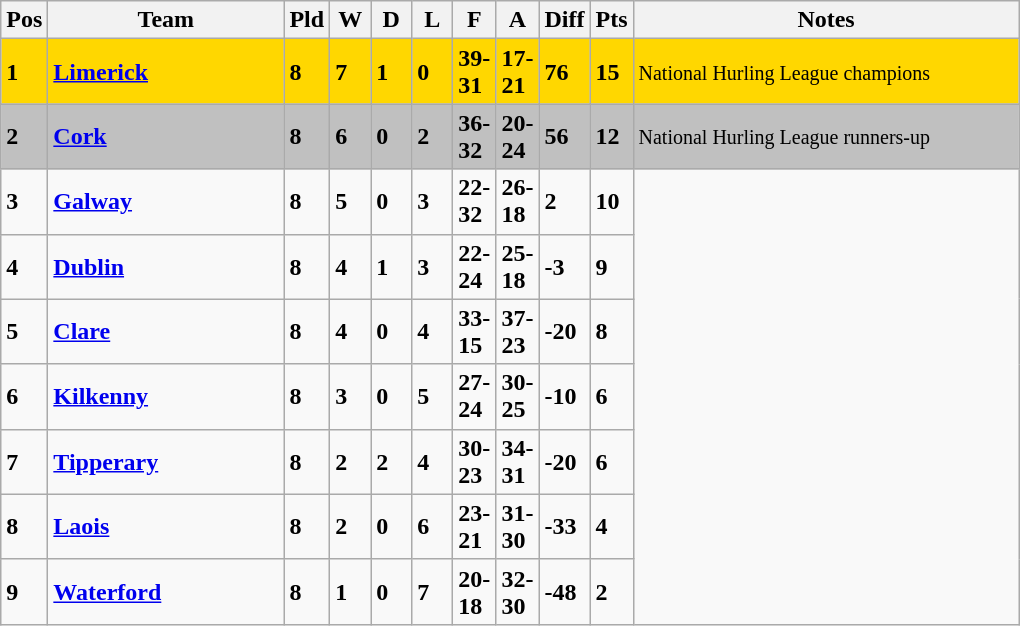<table class="wikitable" style="text-align: centre;">
<tr>
<th width=20>Pos</th>
<th width=150>Team</th>
<th width=20>Pld</th>
<th width=20>W</th>
<th width=20>D</th>
<th width=20>L</th>
<th width=20>F</th>
<th width=20>A</th>
<th width=20>Diff</th>
<th width=20>Pts</th>
<th width=250>Notes</th>
</tr>
<tr style="background:gold;">
<td><strong>1</strong></td>
<td align=left><strong> <a href='#'>Limerick</a> </strong></td>
<td><strong>8</strong></td>
<td><strong>7</strong></td>
<td><strong>1</strong></td>
<td><strong>0</strong></td>
<td><strong>39-31</strong></td>
<td><strong>17-21</strong></td>
<td><strong>76</strong></td>
<td><strong>15</strong></td>
<td><small> National Hurling League champions</small></td>
</tr>
<tr style="background:silver;">
<td><strong>2</strong></td>
<td align=left><strong> <a href='#'>Cork</a> </strong></td>
<td><strong>8</strong></td>
<td><strong>6</strong></td>
<td><strong>0</strong></td>
<td><strong>2</strong></td>
<td><strong>36-32</strong></td>
<td><strong>20-24</strong></td>
<td><strong>56</strong></td>
<td><strong>12</strong></td>
<td><small> National Hurling League runners-up</small></td>
</tr>
<tr style>
<td><strong>3</strong></td>
<td align=left><strong> <a href='#'>Galway</a> </strong></td>
<td><strong>8</strong></td>
<td><strong>5</strong></td>
<td><strong>0</strong></td>
<td><strong>3</strong></td>
<td><strong>22-32</strong></td>
<td><strong>26-18</strong></td>
<td><strong>2</strong></td>
<td><strong>10</strong></td>
</tr>
<tr style>
<td><strong>4</strong></td>
<td align=left><strong> <a href='#'>Dublin</a> </strong></td>
<td><strong>8</strong></td>
<td><strong>4</strong></td>
<td><strong>1</strong></td>
<td><strong>3</strong></td>
<td><strong>22-24</strong></td>
<td><strong>25-18</strong></td>
<td><strong>-3</strong></td>
<td><strong>9</strong></td>
</tr>
<tr style>
<td><strong>5</strong></td>
<td align=left><strong> <a href='#'>Clare</a> </strong></td>
<td><strong>8</strong></td>
<td><strong>4</strong></td>
<td><strong>0</strong></td>
<td><strong>4</strong></td>
<td><strong>33-15</strong></td>
<td><strong>37-23</strong></td>
<td><strong>-20</strong></td>
<td><strong>8</strong></td>
</tr>
<tr style>
<td><strong>6</strong></td>
<td align=left><strong> <a href='#'>Kilkenny</a> </strong></td>
<td><strong>8</strong></td>
<td><strong>3</strong></td>
<td><strong>0</strong></td>
<td><strong>5</strong></td>
<td><strong>27-24</strong></td>
<td><strong>30-25</strong></td>
<td><strong>-10</strong></td>
<td><strong>6</strong></td>
</tr>
<tr style>
<td><strong>7</strong></td>
<td align=left><strong> <a href='#'>Tipperary</a> </strong></td>
<td><strong>8</strong></td>
<td><strong>2</strong></td>
<td><strong>2</strong></td>
<td><strong>4</strong></td>
<td><strong>30-23</strong></td>
<td><strong>34-31</strong></td>
<td><strong>-20</strong></td>
<td><strong>6</strong></td>
</tr>
<tr style>
<td><strong>8</strong></td>
<td align=left><strong> <a href='#'>Laois</a> </strong></td>
<td><strong>8</strong></td>
<td><strong>2</strong></td>
<td><strong>0</strong></td>
<td><strong>6</strong></td>
<td><strong>23-21</strong></td>
<td><strong>31-30</strong></td>
<td><strong>-33</strong></td>
<td><strong>4</strong></td>
</tr>
<tr style>
<td><strong>9</strong></td>
<td align=left><strong> <a href='#'>Waterford</a> </strong></td>
<td><strong>8</strong></td>
<td><strong>1</strong></td>
<td><strong>0</strong></td>
<td><strong>7</strong></td>
<td><strong>20-18</strong></td>
<td><strong>32-30</strong></td>
<td><strong>-48</strong></td>
<td><strong>2</strong></td>
</tr>
</table>
